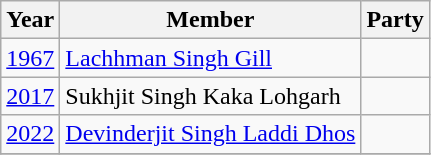<table class="wikitable sortable">
<tr>
<th>Year</th>
<th>Member</th>
<th colspan="2">Party</th>
</tr>
<tr>
<td><a href='#'>1967</a></td>
<td><a href='#'>Lachhman Singh Gill</a></td>
<td></td>
</tr>
<tr>
<td><a href='#'>2017</a></td>
<td>Sukhjit Singh Kaka Lohgarh</td>
<td></td>
</tr>
<tr>
<td><a href='#'>2022</a></td>
<td><a href='#'>Devinderjit Singh Laddi Dhos</a></td>
<td></td>
</tr>
<tr>
</tr>
</table>
